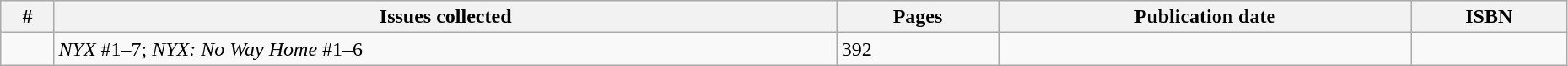<table class="wikitable sortable" width=98%>
<tr>
<th class="unsortable">#</th>
<th class="unsortable" width="50%">Issues collected</th>
<th>Pages</th>
<th>Publication date</th>
<th class="unsortable">ISBN</th>
</tr>
<tr>
<td></td>
<td><em>NYX</em> #1–7; <em>NYX: No Way Home</em> #1–6</td>
<td>392</td>
<td></td>
<td></td>
</tr>
</table>
